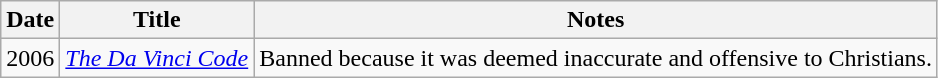<table class="wikitable sortable">
<tr>
<th>Date</th>
<th>Title</th>
<th>Notes</th>
</tr>
<tr>
<td>2006</td>
<td><em><a href='#'>The Da Vinci Code</a></em></td>
<td>Banned because it was deemed inaccurate and offensive to Christians.</td>
</tr>
</table>
